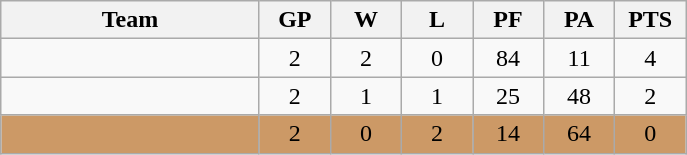<table class="wikitable" style="text-align:center;">
<tr>
<th width=165>Team</th>
<th width=40>GP</th>
<th width=40>W</th>
<th width=40>L</th>
<th width=40>PF</th>
<th width=40>PA</th>
<th width=40>PTS</th>
</tr>
<tr>
<td style="text-align:left;"></td>
<td>2</td>
<td>2</td>
<td>0</td>
<td>84</td>
<td>11</td>
<td>4</td>
</tr>
<tr>
<td style="text-align:left;"></td>
<td>2</td>
<td>1</td>
<td>1</td>
<td>25</td>
<td>48</td>
<td>2</td>
</tr>
<tr style="background:cc9966"   bgcolor="cc9966">
<td style="text-align:left;"> </td>
<td>2</td>
<td>0</td>
<td>2</td>
<td>14</td>
<td>64</td>
<td>0</td>
</tr>
</table>
